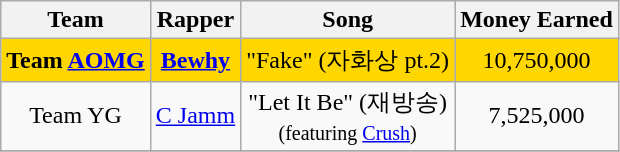<table class="wikitable" style="text-align:center" border="2">
<tr>
<th>Team</th>
<th>Rapper</th>
<th>Song</th>
<th>Money Earned</th>
</tr>
<tr>
<td style="background:gold"><strong>Team <a href='#'>AOMG</a></strong></td>
<td style="background:gold"><strong><a href='#'>Bewhy</a></strong></td>
<td style="background:gold">"Fake" (자화상 pt.2)</td>
<td style="background:gold">10,750,000</td>
</tr>
<tr>
<td>Team YG</td>
<td><a href='#'>C Jamm</a></td>
<td>"Let It Be" (재방송) <br><small> (featuring <a href='#'>Crush</a>)</small></td>
<td>7,525,000</td>
</tr>
<tr>
</tr>
</table>
